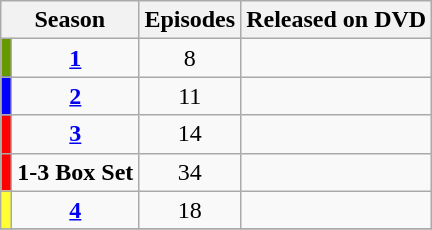<table class="wikitable">
<tr>
<th colspan="2">Season</th>
<th>Episodes</th>
<th>Released on DVD</th>
</tr>
<tr>
<td bgcolor="#669900" height="10px"></td>
<td align="center"><strong><a href='#'>1</a></strong></td>
<td align="center">8</td>
<td align="center"></td>
</tr>
<tr>
<td bgcolor="#0000ff" height="10px"></td>
<td align="center"><strong><a href='#'>2</a></strong></td>
<td align="center">11</td>
<td align="center"></td>
</tr>
<tr>
<td bgcolor="#ff0000" height="10px"></td>
<td align="center"><strong><a href='#'>3</a></strong></td>
<td align="center">14</td>
<td align="center"></td>
</tr>
<tr>
<td bgcolor="#ff0000" height="10px"></td>
<td align="center"><strong>1-3 Box Set</strong></td>
<td align="center">34</td>
<td align="center"></td>
</tr>
<tr>
<td bgcolor="#FFFF33" height="10px"></td>
<td align="center"><strong><a href='#'>4</a></strong></td>
<td align="center">18</td>
<td align="center"></td>
</tr>
<tr>
</tr>
</table>
